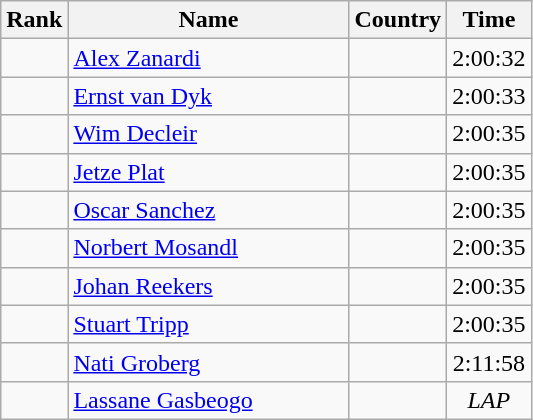<table class="wikitable sortable">
<tr>
<th width=20>Rank</th>
<th width=180>Name</th>
<th>Country</th>
<th>Time</th>
</tr>
<tr>
<td align="center"></td>
<td><a href='#'>Alex Zanardi</a></td>
<td></td>
<td align="center">2:00:32</td>
</tr>
<tr>
<td align="center"></td>
<td><a href='#'>Ernst van Dyk</a></td>
<td></td>
<td align="center">2:00:33</td>
</tr>
<tr>
<td align="center"></td>
<td><a href='#'>Wim Decleir</a></td>
<td></td>
<td align="center">2:00:35</td>
</tr>
<tr>
<td align="center"></td>
<td><a href='#'>Jetze Plat</a></td>
<td></td>
<td align="center">2:00:35</td>
</tr>
<tr>
<td align="center"></td>
<td><a href='#'>Oscar Sanchez</a></td>
<td></td>
<td align="center">2:00:35</td>
</tr>
<tr>
<td align="center"></td>
<td><a href='#'>Norbert Mosandl</a></td>
<td></td>
<td align="center">2:00:35</td>
</tr>
<tr>
<td align="center"></td>
<td><a href='#'>Johan Reekers</a></td>
<td></td>
<td align="center">2:00:35</td>
</tr>
<tr>
<td align="center"></td>
<td><a href='#'>Stuart Tripp</a></td>
<td></td>
<td align="center">2:00:35</td>
</tr>
<tr>
<td align="center"></td>
<td><a href='#'>Nati Groberg</a></td>
<td></td>
<td align="center">2:11:58</td>
</tr>
<tr>
<td align="center"></td>
<td><a href='#'>Lassane Gasbeogo</a></td>
<td></td>
<td align="center"><em>LAP </em></td>
</tr>
</table>
